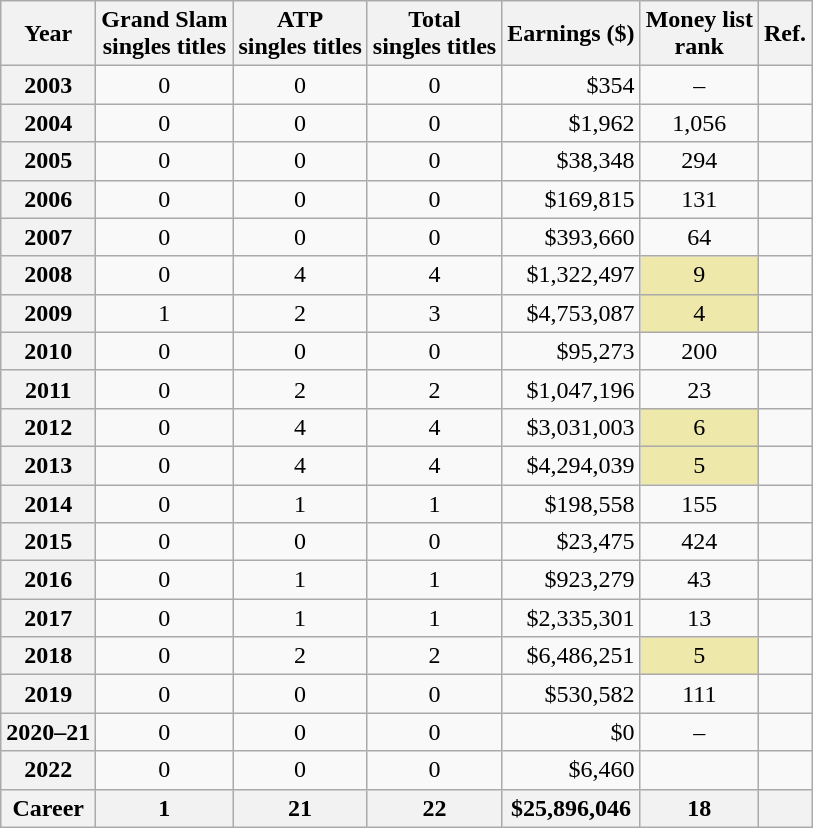<table class="wikitable" style="text-align:center">
<tr>
<th>Year</th>
<th>Grand Slam<br>singles titles</th>
<th>ATP <br>singles titles</th>
<th>Total<br>singles titles</th>
<th>Earnings ($)</th>
<th>Money list<br>rank</th>
<th>Ref.</th>
</tr>
<tr>
<th>2003</th>
<td>0</td>
<td>0</td>
<td>0</td>
<td align=right>$354</td>
<td>–</td>
<td></td>
</tr>
<tr>
<th>2004</th>
<td>0</td>
<td>0</td>
<td>0</td>
<td align=right>$1,962</td>
<td>1,056</td>
<td></td>
</tr>
<tr>
<th>2005</th>
<td>0</td>
<td>0</td>
<td>0</td>
<td align=right>$38,348</td>
<td>294</td>
<td></td>
</tr>
<tr>
<th>2006</th>
<td>0</td>
<td>0</td>
<td>0</td>
<td align=right>$169,815</td>
<td>131</td>
<td></td>
</tr>
<tr>
<th>2007</th>
<td>0</td>
<td>0</td>
<td>0</td>
<td align=right>$393,660</td>
<td>64</td>
<td></td>
</tr>
<tr>
<th>2008</th>
<td>0</td>
<td>4</td>
<td>4</td>
<td align=right>$1,322,497</td>
<td bgcolor=eee8aa>9</td>
<td></td>
</tr>
<tr>
<th>2009</th>
<td>1</td>
<td>2</td>
<td>3</td>
<td align=right>$4,753,087</td>
<td bgcolor=eee8aa>4</td>
<td></td>
</tr>
<tr>
<th>2010</th>
<td>0</td>
<td>0</td>
<td>0</td>
<td align=right>$95,273</td>
<td>200</td>
<td></td>
</tr>
<tr>
<th>2011</th>
<td>0</td>
<td>2</td>
<td>2</td>
<td align=right>$1,047,196</td>
<td>23</td>
<td></td>
</tr>
<tr>
<th>2012</th>
<td>0</td>
<td>4</td>
<td>4</td>
<td align=right>$3,031,003</td>
<td bgcolor=eee8aa>6</td>
<td></td>
</tr>
<tr>
<th>2013</th>
<td>0</td>
<td>4</td>
<td>4</td>
<td align=right>$4,294,039</td>
<td bgcolor=eee8aa>5</td>
<td></td>
</tr>
<tr>
<th>2014</th>
<td>0</td>
<td>1</td>
<td>1</td>
<td align=right>$198,558</td>
<td>155</td>
<td></td>
</tr>
<tr>
<th>2015</th>
<td>0</td>
<td>0</td>
<td>0</td>
<td align=right>$23,475</td>
<td>424</td>
<td></td>
</tr>
<tr>
<th>2016</th>
<td>0</td>
<td>1</td>
<td>1</td>
<td align=right>$923,279</td>
<td>43</td>
<td></td>
</tr>
<tr>
<th>2017</th>
<td>0</td>
<td>1</td>
<td>1</td>
<td align=right>$2,335,301</td>
<td>13</td>
<td></td>
</tr>
<tr>
<th>2018</th>
<td>0</td>
<td>2</td>
<td>2</td>
<td align=right>$6,486,251</td>
<td bgcolor=eee8aa>5</td>
<td></td>
</tr>
<tr>
<th>2019</th>
<td>0</td>
<td>0</td>
<td>0</td>
<td align=right>$530,582</td>
<td>111</td>
<td></td>
</tr>
<tr>
<th>2020–21</th>
<td>0</td>
<td>0</td>
<td>0</td>
<td align=right>$0</td>
<td>–</td>
<td></td>
</tr>
<tr>
<th>2022</th>
<td>0</td>
<td>0</td>
<td>0</td>
<td align=right>$6,460</td>
<td></td>
<td></td>
</tr>
<tr>
<th>Career</th>
<th>1</th>
<th>21</th>
<th>22</th>
<th align=right>$25,896,046</th>
<th>18</th>
<th></th>
</tr>
</table>
